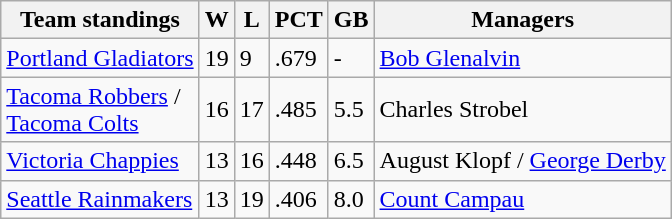<table class="wikitable">
<tr>
<th>Team standings</th>
<th>W</th>
<th>L</th>
<th>PCT</th>
<th>GB</th>
<th>Managers</th>
</tr>
<tr>
<td><a href='#'>Portland Gladiators</a></td>
<td>19</td>
<td>9</td>
<td>.679</td>
<td>-</td>
<td><a href='#'>Bob Glenalvin</a></td>
</tr>
<tr>
<td><a href='#'>Tacoma Robbers</a> /<br><a href='#'>Tacoma Colts</a></td>
<td>16</td>
<td>17</td>
<td>.485</td>
<td>5.5</td>
<td>Charles Strobel</td>
</tr>
<tr>
<td><a href='#'>Victoria Chappies</a></td>
<td>13</td>
<td>16</td>
<td>.448</td>
<td>6.5</td>
<td>August Klopf / <a href='#'>George Derby</a></td>
</tr>
<tr>
<td><a href='#'>Seattle Rainmakers</a></td>
<td>13</td>
<td>19</td>
<td>.406</td>
<td>8.0</td>
<td><a href='#'>Count Campau</a></td>
</tr>
</table>
